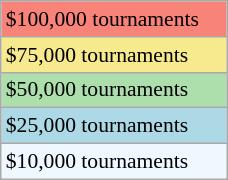<table class="wikitable" style="font-size:90%;" width=12%>
<tr style="background:#f88379;">
<td>$100,000 tournaments</td>
</tr>
<tr style="background:#f7e98e;">
<td>$75,000 tournaments</td>
</tr>
<tr style="background:#addfad;">
<td>$50,000 tournaments</td>
</tr>
<tr style="background:lightblue;">
<td>$25,000 tournaments</td>
</tr>
<tr style="background:#f0f8ff;">
<td>$10,000 tournaments</td>
</tr>
</table>
